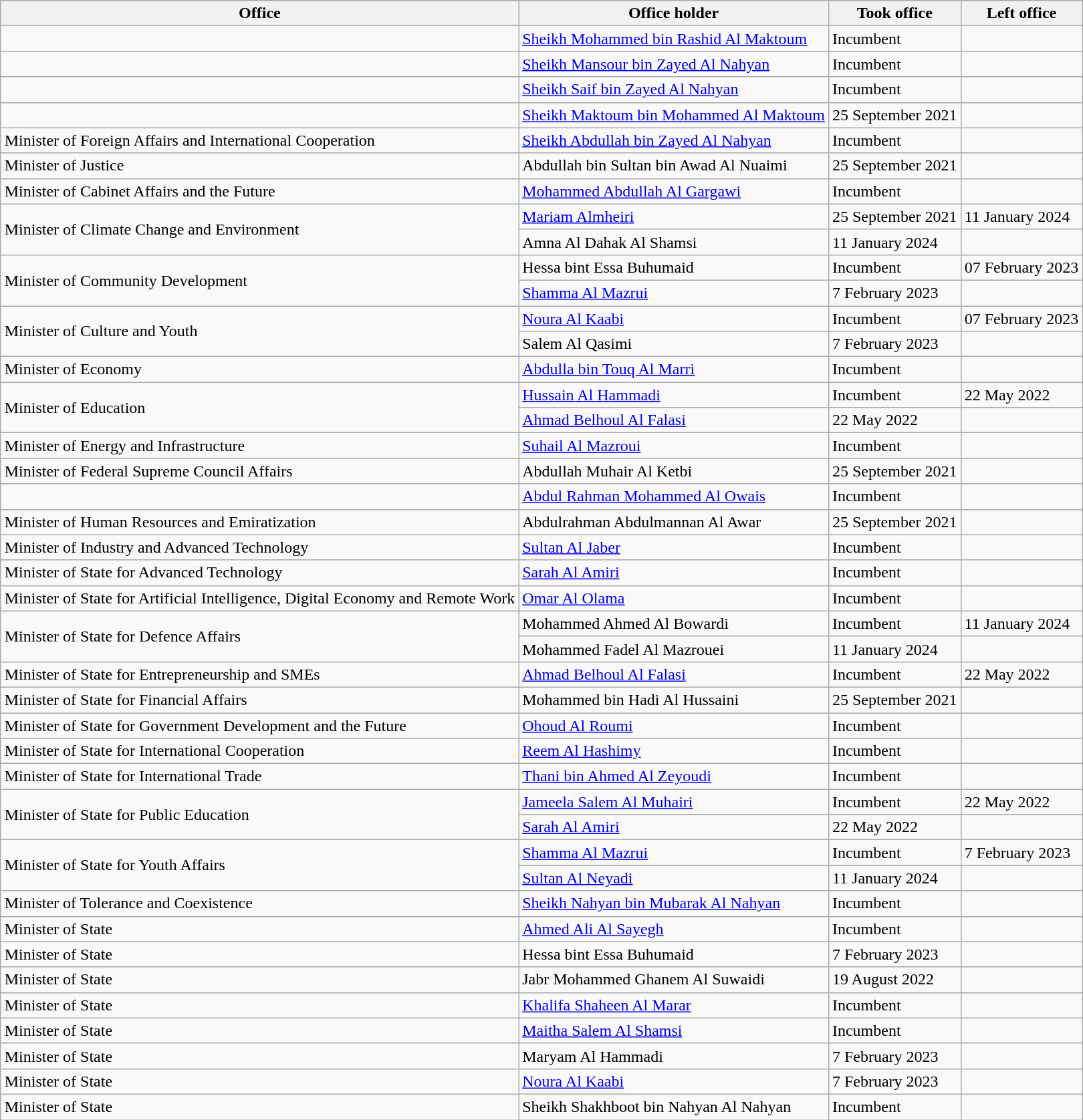<table class="wikitable" style="margin-left: auto; margin-right: auto; border: none;">
<tr>
<th>Office</th>
<th>Office holder</th>
<th>Took office</th>
<th>Left office</th>
</tr>
<tr>
<td></td>
<td><a href='#'>Sheikh Mohammed bin Rashid Al Maktoum</a></td>
<td>Incumbent</td>
<td></td>
</tr>
<tr>
<td></td>
<td><a href='#'>Sheikh Mansour bin Zayed Al Nahyan</a></td>
<td>Incumbent</td>
<td></td>
</tr>
<tr>
<td></td>
<td><a href='#'>Sheikh Saif bin Zayed Al Nahyan</a></td>
<td>Incumbent</td>
<td></td>
</tr>
<tr>
<td></td>
<td><a href='#'>Sheikh Maktoum bin Mohammed Al Maktoum</a></td>
<td>25 September 2021</td>
<td></td>
</tr>
<tr>
<td>Minister of Foreign Affairs and International Cooperation</td>
<td><a href='#'>Sheikh Abdullah bin Zayed Al Nahyan</a></td>
<td>Incumbent</td>
<td></td>
</tr>
<tr>
<td>Minister of Justice</td>
<td>Abdullah bin Sultan bin Awad Al Nuaimi</td>
<td>25 September 2021</td>
<td></td>
</tr>
<tr>
<td>Minister of Cabinet Affairs and the Future</td>
<td><a href='#'>Mohammed Abdullah Al Gargawi</a></td>
<td>Incumbent</td>
<td></td>
</tr>
<tr>
<td rowspan="2">Minister of Climate Change and Environment</td>
<td><a href='#'>Mariam Almheiri</a></td>
<td>25 September 2021</td>
<td>11 January 2024</td>
</tr>
<tr>
<td>Amna Al Dahak Al Shamsi</td>
<td>11 January 2024</td>
<td></td>
</tr>
<tr>
<td rowspan="2">Minister of Community Development</td>
<td>Hessa bint Essa Buhumaid</td>
<td>Incumbent</td>
<td>07 February 2023</td>
</tr>
<tr>
<td><a href='#'>Shamma Al Mazrui</a></td>
<td>7 February 2023</td>
<td></td>
</tr>
<tr>
<td rowspan="2">Minister of Culture and Youth</td>
<td><a href='#'>Noura Al Kaabi</a></td>
<td>Incumbent</td>
<td>07 February 2023</td>
</tr>
<tr>
<td>Salem Al Qasimi</td>
<td>7 February 2023</td>
<td></td>
</tr>
<tr>
<td>Minister of Economy</td>
<td><a href='#'>Abdulla bin Touq Al Marri</a></td>
<td>Incumbent</td>
<td></td>
</tr>
<tr>
<td rowspan="2">Minister of Education</td>
<td><a href='#'>Hussain Al Hammadi</a></td>
<td>Incumbent</td>
<td>22 May 2022</td>
</tr>
<tr>
<td><a href='#'>Ahmad Belhoul Al Falasi</a></td>
<td>22 May 2022</td>
<td></td>
</tr>
<tr>
<td>Minister of Energy and Infrastructure</td>
<td><a href='#'>Suhail Al Mazroui</a></td>
<td>Incumbent</td>
<td></td>
</tr>
<tr>
<td>Minister of Federal Supreme Council Affairs</td>
<td>Abdullah Muhair Al Ketbi</td>
<td>25 September 2021</td>
<td></td>
</tr>
<tr>
<td></td>
<td><a href='#'>Abdul Rahman Mohammed Al Owais</a></td>
<td>Incumbent</td>
<td></td>
</tr>
<tr>
<td>Minister of Human Resources and Emiratization</td>
<td>Abdulrahman Abdulmannan Al Awar</td>
<td>25 September 2021</td>
<td></td>
</tr>
<tr>
<td>Minister of Industry and Advanced Technology</td>
<td><a href='#'>Sultan Al Jaber</a></td>
<td>Incumbent</td>
<td></td>
</tr>
<tr>
<td>Minister of State for Advanced Technology</td>
<td><a href='#'>Sarah Al Amiri</a></td>
<td>Incumbent</td>
<td></td>
</tr>
<tr>
<td>Minister of State for Artificial Intelligence, Digital Economy and Remote Work</td>
<td><a href='#'>Omar Al Olama</a></td>
<td>Incumbent</td>
<td></td>
</tr>
<tr>
<td rowspan="2">Minister of State for Defence Affairs</td>
<td>Mohammed Ahmed Al Bowardi</td>
<td>Incumbent</td>
<td>11 January 2024</td>
</tr>
<tr>
<td>Mohammed Fadel Al Mazrouei</td>
<td>11 January 2024</td>
<td></td>
</tr>
<tr>
<td>Minister of State for Entrepreneurship and SMEs</td>
<td><a href='#'>Ahmad Belhoul Al Falasi</a></td>
<td>Incumbent</td>
<td>22 May 2022</td>
</tr>
<tr>
<td>Minister of State for Financial Affairs</td>
<td>Mohammed bin Hadi Al Hussaini</td>
<td>25 September 2021</td>
<td></td>
</tr>
<tr>
<td>Minister of State for Government Development and the Future</td>
<td><a href='#'>Ohoud Al Roumi</a></td>
<td>Incumbent</td>
<td></td>
</tr>
<tr>
<td>Minister of State for International Cooperation</td>
<td><a href='#'>Reem Al Hashimy</a></td>
<td>Incumbent</td>
<td></td>
</tr>
<tr>
<td>Minister of State for International Trade</td>
<td><a href='#'>Thani bin Ahmed Al Zeyoudi</a></td>
<td>Incumbent</td>
<td></td>
</tr>
<tr>
<td rowspan="2">Minister of State for Public Education</td>
<td><a href='#'>Jameela Salem Al Muhairi</a></td>
<td>Incumbent</td>
<td>22 May 2022</td>
</tr>
<tr>
<td><a href='#'>Sarah Al Amiri</a></td>
<td>22 May 2022</td>
<td></td>
</tr>
<tr>
<td rowspan="2">Minister of State for Youth Affairs</td>
<td><a href='#'>Shamma Al Mazrui</a></td>
<td>Incumbent</td>
<td>7 February 2023</td>
</tr>
<tr>
<td><a href='#'>Sultan Al Neyadi</a></td>
<td>11 January 2024</td>
<td></td>
</tr>
<tr>
<td>Minister of Tolerance and Coexistence</td>
<td><a href='#'>Sheikh Nahyan bin Mubarak Al Nahyan</a></td>
<td>Incumbent</td>
<td></td>
</tr>
<tr>
<td>Minister of State</td>
<td><a href='#'>Ahmed Ali Al Sayegh</a></td>
<td>Incumbent</td>
<td></td>
</tr>
<tr>
<td>Minister of State</td>
<td>Hessa bint Essa Buhumaid</td>
<td>7 February 2023</td>
<td></td>
</tr>
<tr>
<td>Minister of State</td>
<td>Jabr Mohammed Ghanem Al Suwaidi</td>
<td>19 August 2022</td>
<td></td>
</tr>
<tr>
<td>Minister of State</td>
<td><a href='#'>Khalifa Shaheen Al Marar</a></td>
<td>Incumbent</td>
<td></td>
</tr>
<tr>
<td>Minister of State</td>
<td><a href='#'>Maitha Salem Al Shamsi</a></td>
<td>Incumbent</td>
<td></td>
</tr>
<tr>
<td>Minister of State</td>
<td>Maryam Al Hammadi</td>
<td>7 February 2023</td>
<td></td>
</tr>
<tr>
<td>Minister of State</td>
<td><a href='#'>Noura Al Kaabi</a></td>
<td>7 February 2023</td>
<td></td>
</tr>
<tr>
<td>Minister of State</td>
<td>Sheikh Shakhboot bin Nahyan Al Nahyan</td>
<td>Incumbent</td>
<td></td>
</tr>
</table>
